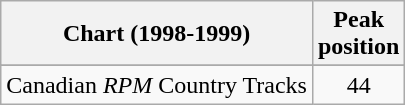<table class="wikitable sortable">
<tr>
<th align="left">Chart (1998-1999)</th>
<th align="center">Peak<br>position</th>
</tr>
<tr>
</tr>
<tr>
</tr>
<tr>
<td align="left">Canadian <em>RPM</em> Country Tracks</td>
<td align="center">44</td>
</tr>
</table>
